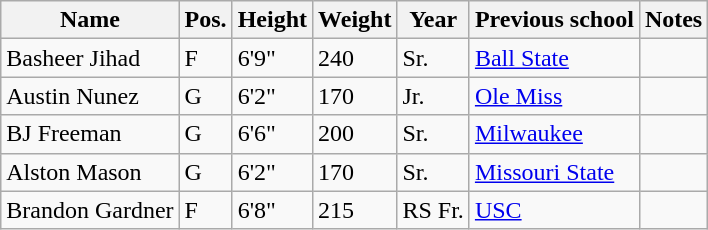<table class="wikitable sortable" style="font-size:100%;" border="1">
<tr>
<th>Name</th>
<th>Pos.</th>
<th>Height</th>
<th>Weight</th>
<th>Year</th>
<th>Previous school</th>
<th ! class="unsortable">Notes</th>
</tr>
<tr>
<td>Basheer Jihad</td>
<td>F</td>
<td>6'9"</td>
<td>240</td>
<td>Sr.</td>
<td><a href='#'>Ball State</a></td>
<td></td>
</tr>
<tr>
<td>Austin Nunez</td>
<td>G</td>
<td>6'2"</td>
<td>170</td>
<td>Jr.</td>
<td><a href='#'>Ole Miss</a></td>
<td></td>
</tr>
<tr>
<td>BJ Freeman</td>
<td>G</td>
<td>6'6"</td>
<td>200</td>
<td>Sr.</td>
<td><a href='#'>Milwaukee</a></td>
<td></td>
</tr>
<tr>
<td>Alston Mason</td>
<td>G</td>
<td>6'2"</td>
<td>170</td>
<td>Sr.</td>
<td><a href='#'>Missouri State</a></td>
<td></td>
</tr>
<tr>
<td>Brandon Gardner</td>
<td>F</td>
<td>6'8"</td>
<td>215</td>
<td>RS Fr.</td>
<td><a href='#'>USC</a></td>
</tr>
</table>
